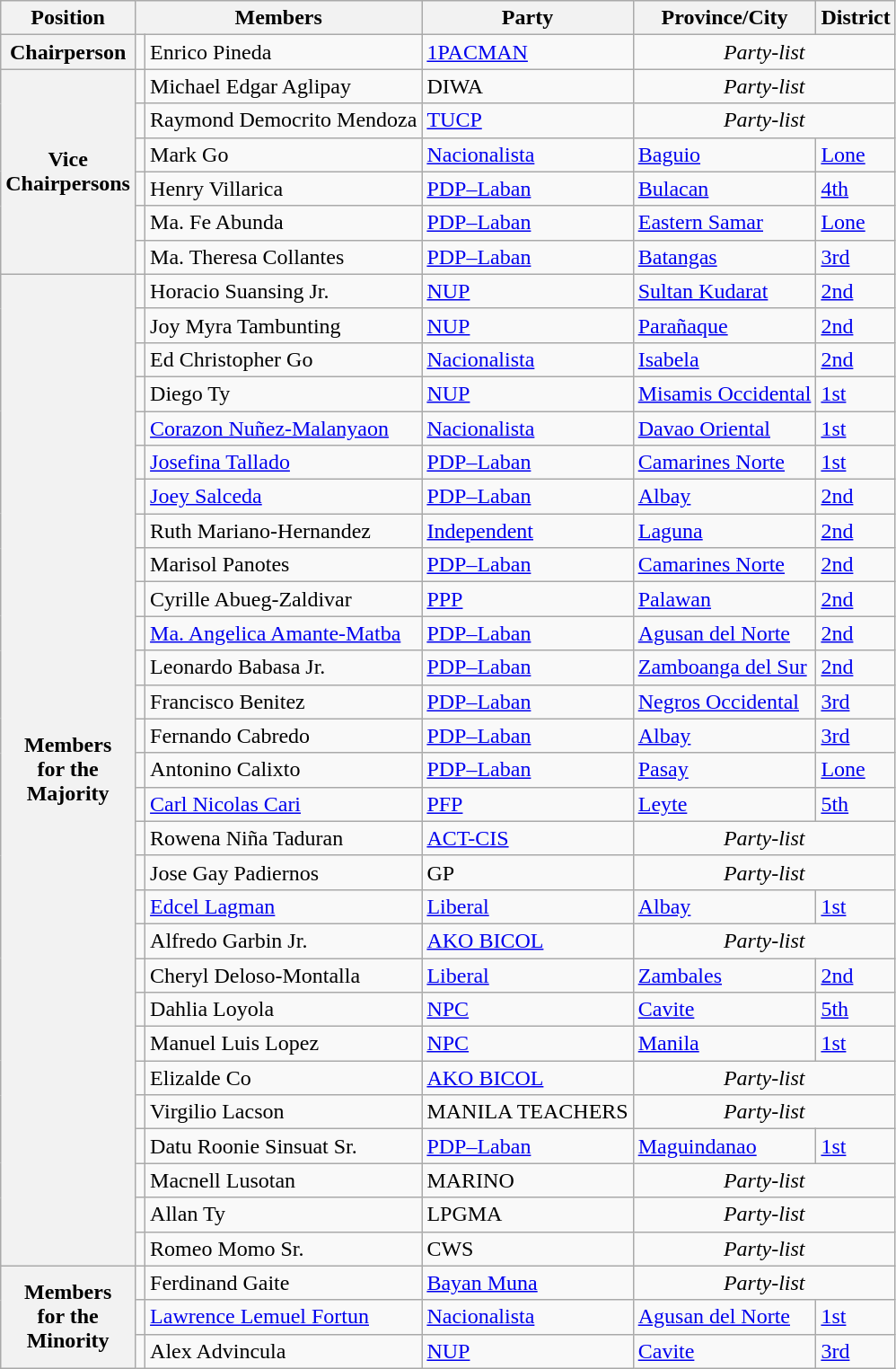<table class="wikitable" style="font-size: 100%;">
<tr>
<th>Position</th>
<th colspan="2">Members</th>
<th>Party</th>
<th>Province/City</th>
<th>District</th>
</tr>
<tr>
<th>Chairperson</th>
<td></td>
<td>Enrico Pineda</td>
<td><a href='#'>1PACMAN</a></td>
<td align="center" colspan="2"><em>Party-list</em></td>
</tr>
<tr>
<th rowspan="6">Vice<br>Chairpersons</th>
<td></td>
<td>Michael Edgar Aglipay</td>
<td>DIWA</td>
<td align="center" colspan="2"><em>Party-list</em></td>
</tr>
<tr>
<td></td>
<td>Raymond Democrito Mendoza</td>
<td><a href='#'>TUCP</a></td>
<td align="center" colspan="2"><em>Party-list</em></td>
</tr>
<tr>
<td></td>
<td>Mark Go</td>
<td><a href='#'>Nacionalista</a></td>
<td><a href='#'>Baguio</a></td>
<td><a href='#'>Lone</a></td>
</tr>
<tr>
<td></td>
<td>Henry Villarica</td>
<td><a href='#'>PDP–Laban</a></td>
<td><a href='#'>Bulacan</a></td>
<td><a href='#'>4th</a></td>
</tr>
<tr>
<td></td>
<td>Ma. Fe Abunda</td>
<td><a href='#'>PDP–Laban</a></td>
<td><a href='#'>Eastern Samar</a></td>
<td><a href='#'>Lone</a></td>
</tr>
<tr>
<td></td>
<td>Ma. Theresa Collantes</td>
<td><a href='#'>PDP–Laban</a></td>
<td><a href='#'>Batangas</a></td>
<td><a href='#'>3rd</a></td>
</tr>
<tr>
<th rowspan="29">Members<br>for the<br>Majority</th>
<td></td>
<td>Horacio Suansing Jr.</td>
<td><a href='#'>NUP</a></td>
<td><a href='#'>Sultan Kudarat</a></td>
<td><a href='#'>2nd</a></td>
</tr>
<tr>
<td></td>
<td>Joy Myra Tambunting</td>
<td><a href='#'>NUP</a></td>
<td><a href='#'>Parañaque</a></td>
<td><a href='#'>2nd</a></td>
</tr>
<tr>
<td></td>
<td>Ed Christopher Go</td>
<td><a href='#'>Nacionalista</a></td>
<td><a href='#'>Isabela</a></td>
<td><a href='#'>2nd</a></td>
</tr>
<tr>
<td></td>
<td>Diego Ty</td>
<td><a href='#'>NUP</a></td>
<td><a href='#'>Misamis Occidental</a></td>
<td><a href='#'>1st</a></td>
</tr>
<tr>
<td></td>
<td><a href='#'>Corazon Nuñez-Malanyaon</a></td>
<td><a href='#'>Nacionalista</a></td>
<td><a href='#'>Davao Oriental</a></td>
<td><a href='#'>1st</a></td>
</tr>
<tr>
<td></td>
<td><a href='#'>Josefina Tallado</a></td>
<td><a href='#'>PDP–Laban</a></td>
<td><a href='#'>Camarines Norte</a></td>
<td><a href='#'>1st</a></td>
</tr>
<tr>
<td></td>
<td><a href='#'>Joey Salceda</a></td>
<td><a href='#'>PDP–Laban</a></td>
<td><a href='#'>Albay</a></td>
<td><a href='#'>2nd</a></td>
</tr>
<tr>
<td></td>
<td>Ruth Mariano-Hernandez</td>
<td><a href='#'>Independent</a></td>
<td><a href='#'>Laguna</a></td>
<td><a href='#'>2nd</a></td>
</tr>
<tr>
<td></td>
<td>Marisol Panotes</td>
<td><a href='#'>PDP–Laban</a></td>
<td><a href='#'>Camarines Norte</a></td>
<td><a href='#'>2nd</a></td>
</tr>
<tr>
<td></td>
<td>Cyrille Abueg-Zaldivar</td>
<td><a href='#'>PPP</a></td>
<td><a href='#'>Palawan</a></td>
<td><a href='#'>2nd</a></td>
</tr>
<tr>
<td></td>
<td><a href='#'>Ma. Angelica Amante-Matba</a></td>
<td><a href='#'>PDP–Laban</a></td>
<td><a href='#'>Agusan del Norte</a></td>
<td><a href='#'>2nd</a></td>
</tr>
<tr>
<td></td>
<td>Leonardo Babasa Jr.</td>
<td><a href='#'>PDP–Laban</a></td>
<td><a href='#'>Zamboanga del Sur</a></td>
<td><a href='#'>2nd</a></td>
</tr>
<tr>
<td></td>
<td>Francisco Benitez</td>
<td><a href='#'>PDP–Laban</a></td>
<td><a href='#'>Negros Occidental</a></td>
<td><a href='#'>3rd</a></td>
</tr>
<tr>
<td></td>
<td>Fernando Cabredo</td>
<td><a href='#'>PDP–Laban</a></td>
<td><a href='#'>Albay</a></td>
<td><a href='#'>3rd</a></td>
</tr>
<tr>
<td></td>
<td>Antonino Calixto</td>
<td><a href='#'>PDP–Laban</a></td>
<td><a href='#'>Pasay</a></td>
<td><a href='#'>Lone</a></td>
</tr>
<tr>
<td></td>
<td><a href='#'>Carl Nicolas Cari</a></td>
<td><a href='#'>PFP</a></td>
<td><a href='#'>Leyte</a></td>
<td><a href='#'>5th</a></td>
</tr>
<tr>
<td></td>
<td>Rowena Niña Taduran</td>
<td><a href='#'>ACT-CIS</a></td>
<td align="center" colspan="2"><em>Party-list</em></td>
</tr>
<tr>
<td></td>
<td>Jose Gay Padiernos</td>
<td>GP</td>
<td align="center" colspan="2"><em>Party-list</em></td>
</tr>
<tr>
<td></td>
<td><a href='#'>Edcel Lagman</a></td>
<td><a href='#'>Liberal</a></td>
<td><a href='#'>Albay</a></td>
<td><a href='#'>1st</a></td>
</tr>
<tr>
<td></td>
<td>Alfredo Garbin Jr.</td>
<td><a href='#'>AKO BICOL</a></td>
<td align="center" colspan="2"><em>Party-list</em></td>
</tr>
<tr>
<td></td>
<td>Cheryl Deloso-Montalla</td>
<td><a href='#'>Liberal</a></td>
<td><a href='#'>Zambales</a></td>
<td><a href='#'>2nd</a></td>
</tr>
<tr>
<td></td>
<td>Dahlia Loyola</td>
<td><a href='#'>NPC</a></td>
<td><a href='#'>Cavite</a></td>
<td><a href='#'>5th</a></td>
</tr>
<tr>
<td></td>
<td>Manuel Luis Lopez</td>
<td><a href='#'>NPC</a></td>
<td><a href='#'>Manila</a></td>
<td><a href='#'>1st</a></td>
</tr>
<tr>
<td></td>
<td>Elizalde Co</td>
<td><a href='#'>AKO BICOL</a></td>
<td align="center" colspan="2"><em>Party-list</em></td>
</tr>
<tr>
<td></td>
<td>Virgilio Lacson</td>
<td>MANILA TEACHERS</td>
<td align="center" colspan="2"><em>Party-list</em></td>
</tr>
<tr>
<td></td>
<td>Datu Roonie Sinsuat Sr.</td>
<td><a href='#'>PDP–Laban</a></td>
<td><a href='#'>Maguindanao</a></td>
<td><a href='#'>1st</a></td>
</tr>
<tr>
<td></td>
<td>Macnell Lusotan</td>
<td>MARINO</td>
<td align="center" colspan="2"><em>Party-list</em></td>
</tr>
<tr>
<td></td>
<td>Allan Ty</td>
<td>LPGMA</td>
<td align="center" colspan="2"><em>Party-list</em></td>
</tr>
<tr>
<td></td>
<td>Romeo Momo Sr.</td>
<td>CWS</td>
<td align="center" colspan="2"><em>Party-list</em></td>
</tr>
<tr>
<th rowspan="3">Members<br>for the<br>Minority</th>
<td></td>
<td>Ferdinand Gaite</td>
<td><a href='#'>Bayan Muna</a></td>
<td align="center" colspan="2"><em>Party-list</em></td>
</tr>
<tr>
<td></td>
<td><a href='#'>Lawrence Lemuel Fortun</a></td>
<td><a href='#'>Nacionalista</a></td>
<td><a href='#'>Agusan del Norte</a></td>
<td><a href='#'>1st</a></td>
</tr>
<tr>
<td></td>
<td>Alex Advincula</td>
<td><a href='#'>NUP</a></td>
<td><a href='#'>Cavite</a></td>
<td><a href='#'>3rd</a></td>
</tr>
</table>
